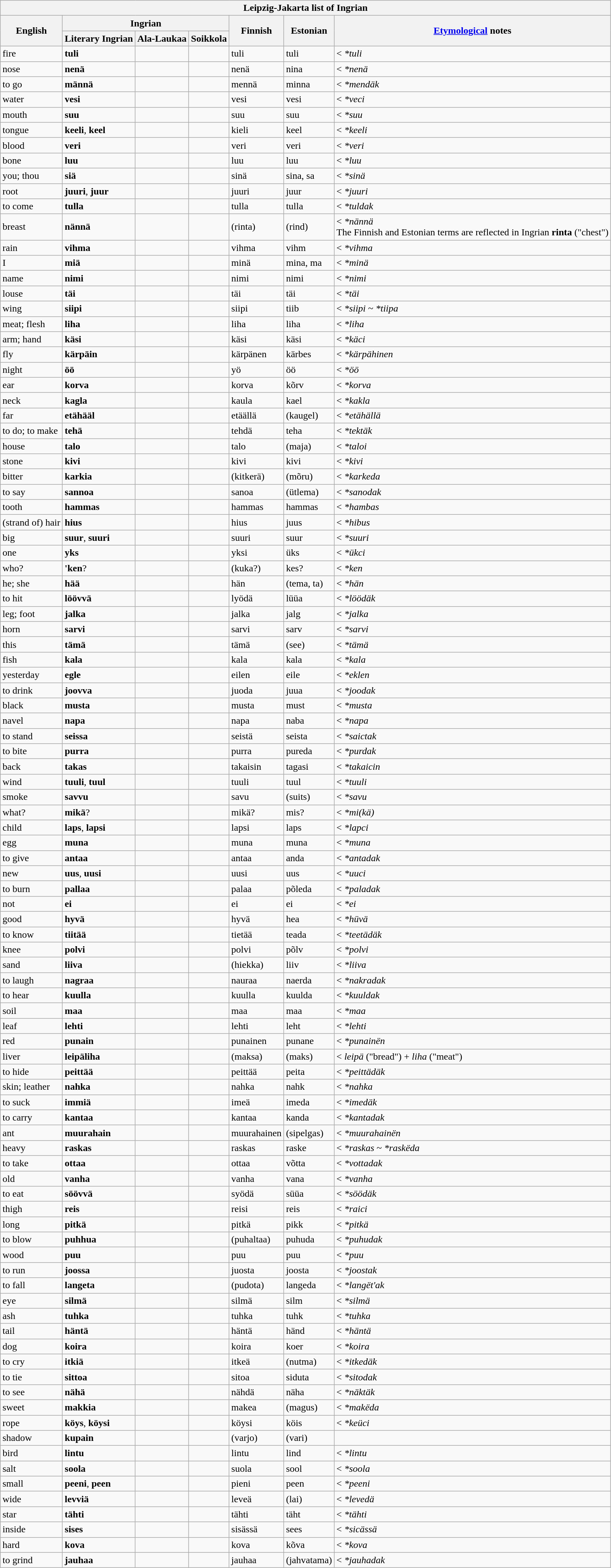<table class="mw-collapsible mw-collapsed wikitable">
<tr>
<th colspan="7">Leipzig-Jakarta list of Ingrian</th>
</tr>
<tr>
<th rowspan=2>English</th>
<th colspan=3>Ingrian</th>
<th rowspan=2>Finnish</th>
<th rowspan=2>Estonian</th>
<th rowspan=2><a href='#'>Etymological</a> notes</th>
</tr>
<tr>
<th>Literary Ingrian</th>
<th>Ala-Laukaa</th>
<th>Soikkola</th>
</tr>
<tr>
<td>fire</td>
<td><strong>tuli</strong></td>
<td></td>
<td></td>
<td>tuli</td>
<td>tuli</td>
<td><  <em>*tuli</em></td>
</tr>
<tr>
<td>nose</td>
<td><strong>nenä</strong></td>
<td></td>
<td></td>
<td>nenä</td>
<td>nina</td>
<td><  <em>*nenä</em></td>
</tr>
<tr>
<td>to go</td>
<td><strong>männä</strong></td>
<td></td>
<td></td>
<td>mennä</td>
<td>minna</td>
<td><  <em>*mendäk</em></td>
</tr>
<tr>
<td>water</td>
<td><strong>vesi</strong></td>
<td></td>
<td></td>
<td>vesi</td>
<td>vesi</td>
<td><  <em>*veci</em></td>
</tr>
<tr>
<td>mouth</td>
<td><strong>suu</strong></td>
<td></td>
<td></td>
<td>suu</td>
<td>suu</td>
<td><  <em>*suu</em></td>
</tr>
<tr>
<td>tongue</td>
<td><strong>keeli</strong>, <strong>keel</strong></td>
<td></td>
<td></td>
<td>kieli</td>
<td>keel</td>
<td><  <em>*keeli</em></td>
</tr>
<tr>
<td>blood</td>
<td><strong>veri</strong></td>
<td></td>
<td></td>
<td>veri</td>
<td>veri</td>
<td><  <em>*veri</em></td>
</tr>
<tr>
<td>bone</td>
<td><strong>luu</strong></td>
<td></td>
<td></td>
<td>luu</td>
<td>luu</td>
<td><  <em>*luu</em></td>
</tr>
<tr>
<td>you; thou</td>
<td><strong>siä</strong></td>
<td></td>
<td></td>
<td>sinä</td>
<td>sina, sa</td>
<td><  <em>*sinä</em></td>
</tr>
<tr>
<td>root</td>
<td><strong>juuri</strong>, <strong>juur</strong></td>
<td></td>
<td></td>
<td>juuri</td>
<td>juur</td>
<td><  <em>*juuri</em></td>
</tr>
<tr>
<td>to come</td>
<td><strong>tulla</strong></td>
<td></td>
<td></td>
<td>tulla</td>
<td>tulla</td>
<td><  <em>*tuldak</em></td>
</tr>
<tr>
<td>breast</td>
<td><strong>nännä</strong></td>
<td></td>
<td></td>
<td>(rinta)</td>
<td>(rind)</td>
<td><  <em>*nännä</em><br>The Finnish and Estonian terms are reflected in Ingrian <strong>rinta</strong> ("chest")</td>
</tr>
<tr>
<td>rain</td>
<td><strong>vihma</strong></td>
<td></td>
<td></td>
<td>vihma</td>
<td>vihm</td>
<td><  <em>*vihma</em></td>
</tr>
<tr>
<td>I</td>
<td><strong>miä</strong></td>
<td></td>
<td></td>
<td>minä</td>
<td>mina, ma</td>
<td><  <em>*minä</em></td>
</tr>
<tr>
<td>name</td>
<td><strong>nimi</strong></td>
<td></td>
<td></td>
<td>nimi</td>
<td>nimi</td>
<td><  <em>*nimi</em></td>
</tr>
<tr>
<td>louse</td>
<td><strong>täi</strong></td>
<td></td>
<td></td>
<td>täi</td>
<td>täi</td>
<td><  <em>*täi</em></td>
</tr>
<tr>
<td>wing</td>
<td><strong>siipi</strong></td>
<td></td>
<td></td>
<td>siipi</td>
<td>tiib</td>
<td><  <em>*siipi</em> ~ <em>*tiipa</em></td>
</tr>
<tr>
<td>meat; flesh</td>
<td><strong>liha</strong></td>
<td></td>
<td></td>
<td>liha</td>
<td>liha</td>
<td><  <em>*liha</em></td>
</tr>
<tr>
<td>arm; hand</td>
<td><strong>käsi</strong></td>
<td></td>
<td></td>
<td>käsi</td>
<td>käsi</td>
<td><  <em>*käci</em></td>
</tr>
<tr>
<td>fly</td>
<td><strong>kärpäin</strong></td>
<td></td>
<td></td>
<td>kärpänen</td>
<td>kärbes</td>
<td><  <em>*kärpähinen</em></td>
</tr>
<tr>
<td>night</td>
<td><strong>öö</strong></td>
<td></td>
<td></td>
<td>yö</td>
<td>öö</td>
<td><  <em>*öö</em></td>
</tr>
<tr>
<td>ear</td>
<td><strong>korva</strong></td>
<td></td>
<td></td>
<td>korva</td>
<td>kõrv</td>
<td><  <em>*korva</em></td>
</tr>
<tr>
<td>neck</td>
<td><strong>kagla</strong></td>
<td></td>
<td></td>
<td>kaula</td>
<td>kael</td>
<td><  <em>*kakla</em></td>
</tr>
<tr>
<td>far</td>
<td><strong>etähääl</strong></td>
<td></td>
<td></td>
<td>etäällä</td>
<td>(kaugel)</td>
<td><  <em>*etähällä</em></td>
</tr>
<tr>
<td>to do; to make</td>
<td><strong>tehä</strong></td>
<td></td>
<td></td>
<td>tehdä</td>
<td>teha</td>
<td><  <em>*tektäk</em></td>
</tr>
<tr>
<td>house</td>
<td><strong>talo</strong></td>
<td></td>
<td></td>
<td>talo</td>
<td>(maja)</td>
<td><  <em>*taloi</em></td>
</tr>
<tr>
<td>stone</td>
<td><strong>kivi</strong></td>
<td></td>
<td></td>
<td>kivi</td>
<td>kivi</td>
<td><  <em>*kivi</em></td>
</tr>
<tr>
<td>bitter</td>
<td><strong>karkia</strong></td>
<td></td>
<td></td>
<td>(kitkerä)</td>
<td>(mõru)</td>
<td><  <em>*karkeda</em></td>
</tr>
<tr>
<td>to say</td>
<td><strong>sannoa</strong></td>
<td></td>
<td></td>
<td>sanoa</td>
<td>(ütlema)</td>
<td><  <em>*sanodak</em></td>
</tr>
<tr>
<td>tooth</td>
<td><strong>hammas</strong></td>
<td></td>
<td></td>
<td>hammas</td>
<td>hammas</td>
<td><  <em>*hambas</em></td>
</tr>
<tr>
<td>(strand of) hair</td>
<td><strong>hius</strong></td>
<td></td>
<td></td>
<td>hius</td>
<td>juus</td>
<td><  <em>*hibus</em></td>
</tr>
<tr>
<td>big</td>
<td><strong>suur</strong>, <strong>suuri</strong></td>
<td></td>
<td></td>
<td>suuri</td>
<td>suur</td>
<td><  <em>*suuri</em></td>
</tr>
<tr>
<td>one</td>
<td><strong>yks</strong></td>
<td></td>
<td></td>
<td>yksi</td>
<td>üks</td>
<td><  <em>*ükci</em></td>
</tr>
<tr>
<td>who?</td>
<td><strong>'ken</strong>?</td>
<td></td>
<td></td>
<td>(kuka?)</td>
<td>kes?</td>
<td><  <em>*ken</em></td>
</tr>
<tr>
<td>he; she</td>
<td><strong>hää</strong></td>
<td></td>
<td></td>
<td>hän</td>
<td>(tema, ta)</td>
<td><  <em>*hän</em></td>
</tr>
<tr>
<td>to hit</td>
<td><strong>löövvä</strong></td>
<td></td>
<td></td>
<td>lyödä</td>
<td>lüüa</td>
<td><  <em>*löödäk</em></td>
</tr>
<tr>
<td>leg; foot</td>
<td><strong>jalka</strong></td>
<td></td>
<td></td>
<td>jalka</td>
<td>jalg</td>
<td><  <em>*jalka</em></td>
</tr>
<tr>
<td>horn</td>
<td><strong>sarvi</strong></td>
<td></td>
<td></td>
<td>sarvi</td>
<td>sarv</td>
<td><  <em>*sarvi</em></td>
</tr>
<tr>
<td>this</td>
<td><strong>tämä</strong></td>
<td></td>
<td></td>
<td>tämä</td>
<td>(see)</td>
<td><  <em>*tämä</em></td>
</tr>
<tr>
<td>fish</td>
<td><strong>kala</strong></td>
<td></td>
<td></td>
<td>kala</td>
<td>kala</td>
<td><  <em>*kala</em></td>
</tr>
<tr>
<td>yesterday</td>
<td><strong>egle</strong></td>
<td></td>
<td></td>
<td>eilen</td>
<td>eile</td>
<td><  <em>*eklen</em></td>
</tr>
<tr>
<td>to drink</td>
<td><strong>joovva</strong></td>
<td></td>
<td></td>
<td>juoda</td>
<td>juua</td>
<td><  <em>*joodak</em></td>
</tr>
<tr>
<td>black</td>
<td><strong>musta</strong></td>
<td></td>
<td></td>
<td>musta</td>
<td>must</td>
<td><  <em>*musta</em></td>
</tr>
<tr>
<td>navel</td>
<td><strong>napa</strong></td>
<td></td>
<td></td>
<td>napa</td>
<td>naba</td>
<td><  <em>*napa</em></td>
</tr>
<tr>
<td>to stand</td>
<td><strong>seissa</strong></td>
<td></td>
<td></td>
<td>seistä</td>
<td>seista</td>
<td><  <em>*saictak</em></td>
</tr>
<tr>
<td>to bite</td>
<td><strong>purra</strong></td>
<td></td>
<td></td>
<td>purra</td>
<td>pureda</td>
<td><  <em>*purdak</em></td>
</tr>
<tr>
<td>back</td>
<td><strong>takas</strong></td>
<td></td>
<td></td>
<td>takaisin</td>
<td>tagasi</td>
<td><  <em>*takaicin</em></td>
</tr>
<tr>
<td>wind</td>
<td><strong>tuuli</strong>, <strong>tuul</strong></td>
<td></td>
<td></td>
<td>tuuli</td>
<td>tuul</td>
<td><  <em>*tuuli</em></td>
</tr>
<tr>
<td>smoke</td>
<td><strong>savvu</strong></td>
<td></td>
<td></td>
<td>savu</td>
<td>(suits)</td>
<td><  <em>*savu</em></td>
</tr>
<tr>
<td>what?</td>
<td><strong>mikä</strong>?</td>
<td></td>
<td></td>
<td>mikä?</td>
<td>mis?</td>
<td><  <em>*mi(kä)</em></td>
</tr>
<tr>
<td>child</td>
<td><strong>laps</strong>, <strong>lapsi</strong></td>
<td></td>
<td></td>
<td>lapsi</td>
<td>laps</td>
<td><  <em>*lapci</em></td>
</tr>
<tr>
<td>egg</td>
<td><strong>muna</strong></td>
<td></td>
<td></td>
<td>muna</td>
<td>muna</td>
<td><  <em>*muna</em></td>
</tr>
<tr>
<td>to give</td>
<td><strong>antaa</strong></td>
<td></td>
<td></td>
<td>antaa</td>
<td>anda</td>
<td><  <em>*antadak</em></td>
</tr>
<tr>
<td>new</td>
<td><strong>uus</strong>, <strong>uusi</strong></td>
<td></td>
<td></td>
<td>uusi</td>
<td>uus</td>
<td><  <em>*uuci</em></td>
</tr>
<tr>
<td>to burn</td>
<td><strong>pallaa</strong></td>
<td></td>
<td></td>
<td>palaa</td>
<td>põleda</td>
<td><  <em>*paladak</em></td>
</tr>
<tr>
<td>not</td>
<td><strong>ei</strong></td>
<td></td>
<td></td>
<td>ei</td>
<td>ei</td>
<td><  <em>*ei</em></td>
</tr>
<tr>
<td>good</td>
<td><strong>hyvä</strong></td>
<td></td>
<td></td>
<td>hyvä</td>
<td>hea</td>
<td><  <em>*hüvä</em></td>
</tr>
<tr>
<td>to know</td>
<td><strong>tiitää</strong></td>
<td></td>
<td></td>
<td>tietää</td>
<td>teada</td>
<td><  <em>*teetädäk</em></td>
</tr>
<tr>
<td>knee</td>
<td><strong>polvi</strong></td>
<td></td>
<td></td>
<td>polvi</td>
<td>põlv</td>
<td><  <em>*polvi</em></td>
</tr>
<tr>
<td>sand</td>
<td><strong>liiva</strong></td>
<td></td>
<td></td>
<td>(hiekka)</td>
<td>liiv</td>
<td><  <em>*liiva</em></td>
</tr>
<tr>
<td>to laugh</td>
<td><strong>nagraa</strong></td>
<td></td>
<td></td>
<td>nauraa</td>
<td>naerda</td>
<td><  <em>*nakradak</em></td>
</tr>
<tr>
<td>to hear</td>
<td><strong>kuulla</strong></td>
<td></td>
<td></td>
<td>kuulla</td>
<td>kuulda</td>
<td><  <em>*kuuldak</em></td>
</tr>
<tr>
<td>soil</td>
<td><strong>maa</strong></td>
<td></td>
<td></td>
<td>maa</td>
<td>maa</td>
<td><  <em>*maa</em></td>
</tr>
<tr>
<td>leaf</td>
<td><strong>lehti</strong></td>
<td></td>
<td></td>
<td>lehti</td>
<td>leht</td>
<td><  <em>*lehti</em></td>
</tr>
<tr>
<td>red</td>
<td><strong>punain</strong></td>
<td></td>
<td></td>
<td>punainen</td>
<td>punane</td>
<td><  <em>*punainën</em></td>
</tr>
<tr>
<td>liver</td>
<td><strong>leipäliha</strong></td>
<td></td>
<td></td>
<td>(maksa)</td>
<td>(maks)</td>
<td>< <em>leipä</em> ("bread") + <em>liha</em> ("meat")</td>
</tr>
<tr>
<td>to hide</td>
<td><strong>peittää</strong></td>
<td></td>
<td></td>
<td>peittää</td>
<td>peita</td>
<td><  <em>*peittädäk</em></td>
</tr>
<tr>
<td>skin; leather</td>
<td><strong>nahka</strong></td>
<td></td>
<td></td>
<td>nahka</td>
<td>nahk</td>
<td><  <em>*nahka</em></td>
</tr>
<tr>
<td>to suck</td>
<td><strong>immiä</strong></td>
<td></td>
<td></td>
<td>imeä</td>
<td>imeda</td>
<td><  <em>*imedäk</em></td>
</tr>
<tr>
<td>to carry</td>
<td><strong>kantaa</strong></td>
<td></td>
<td></td>
<td>kantaa</td>
<td>kanda</td>
<td><  <em>*kantadak</em></td>
</tr>
<tr>
<td>ant</td>
<td><strong>muurahain</strong></td>
<td></td>
<td></td>
<td>muurahainen</td>
<td>(sipelgas)</td>
<td><  <em>*muurahainën</em></td>
</tr>
<tr>
<td>heavy</td>
<td><strong>raskas</strong></td>
<td></td>
<td></td>
<td>raskas</td>
<td>raske</td>
<td><  <em>*raskas</em> ~ <em>*raskëda</em></td>
</tr>
<tr>
<td>to take</td>
<td><strong>ottaa</strong></td>
<td></td>
<td></td>
<td>ottaa</td>
<td>võtta</td>
<td><  <em>*vottadak</em></td>
</tr>
<tr>
<td>old</td>
<td><strong>vanha</strong></td>
<td></td>
<td></td>
<td>vanha</td>
<td>vana</td>
<td><  <em>*vanha</em></td>
</tr>
<tr>
<td>to eat</td>
<td><strong>söövvä</strong></td>
<td></td>
<td></td>
<td>syödä</td>
<td>süüa</td>
<td><  <em>*söödäk</em></td>
</tr>
<tr>
<td>thigh</td>
<td><strong>reis</strong></td>
<td></td>
<td></td>
<td>reisi</td>
<td>reis</td>
<td><  <em>*raici</em></td>
</tr>
<tr>
<td>long</td>
<td><strong>pitkä</strong></td>
<td></td>
<td></td>
<td>pitkä</td>
<td>pikk</td>
<td><  <em>*pitkä</em></td>
</tr>
<tr>
<td>to blow</td>
<td><strong>puhhua</strong></td>
<td></td>
<td></td>
<td>(puhaltaa)</td>
<td>puhuda</td>
<td><  <em>*puhudak</em></td>
</tr>
<tr>
<td>wood</td>
<td><strong>puu</strong></td>
<td></td>
<td></td>
<td>puu</td>
<td>puu</td>
<td><  <em>*puu</em></td>
</tr>
<tr>
<td>to run</td>
<td><strong>joossa</strong></td>
<td></td>
<td></td>
<td>juosta</td>
<td>joosta</td>
<td><  <em>*joostak</em></td>
</tr>
<tr>
<td>to fall</td>
<td><strong>langeta</strong></td>
<td></td>
<td></td>
<td>(pudota)</td>
<td>langeda</td>
<td><  <em>*langët'ak</em></td>
</tr>
<tr>
<td>eye</td>
<td><strong>silmä</strong></td>
<td></td>
<td></td>
<td>silmä</td>
<td>silm</td>
<td><  <em>*silmä</em></td>
</tr>
<tr>
<td>ash</td>
<td><strong>tuhka</strong></td>
<td></td>
<td></td>
<td>tuhka</td>
<td>tuhk</td>
<td><  <em>*tuhka</em></td>
</tr>
<tr>
<td>tail</td>
<td><strong>häntä</strong></td>
<td></td>
<td></td>
<td>häntä</td>
<td>händ</td>
<td><  <em>*häntä</em></td>
</tr>
<tr>
<td>dog</td>
<td><strong>koira</strong></td>
<td></td>
<td></td>
<td>koira</td>
<td>koer</td>
<td><  <em>*koira</em></td>
</tr>
<tr>
<td>to cry</td>
<td><strong>itkiä</strong></td>
<td></td>
<td></td>
<td>itkeä</td>
<td>(nutma)</td>
<td><  <em>*itkedäk</em></td>
</tr>
<tr>
<td>to tie</td>
<td><strong>sittoa</strong></td>
<td></td>
<td></td>
<td>sitoa</td>
<td>siduta</td>
<td><  <em>*sitodak</em></td>
</tr>
<tr>
<td>to see</td>
<td><strong>nähä</strong></td>
<td></td>
<td></td>
<td>nähdä</td>
<td>näha</td>
<td><  <em>*näktäk</em></td>
</tr>
<tr>
<td>sweet</td>
<td><strong>makkia</strong></td>
<td></td>
<td></td>
<td>makea</td>
<td>(magus)</td>
<td><  <em>*makëda</em></td>
</tr>
<tr>
<td>rope</td>
<td><strong>köys</strong>, <strong>köysi</strong></td>
<td></td>
<td></td>
<td>köysi</td>
<td>köis</td>
<td><  <em>*keüci</em></td>
</tr>
<tr>
<td>shadow</td>
<td><strong>kupain</strong></td>
<td></td>
<td></td>
<td>(varjo)</td>
<td>(vari)</td>
<td></td>
</tr>
<tr>
<td>bird</td>
<td><strong>lintu</strong></td>
<td></td>
<td></td>
<td>lintu</td>
<td>lind</td>
<td><  <em>*lintu</em></td>
</tr>
<tr>
<td>salt</td>
<td><strong>soola</strong></td>
<td></td>
<td></td>
<td>suola</td>
<td>sool</td>
<td><  <em>*soola</em></td>
</tr>
<tr>
<td>small</td>
<td><strong>peeni</strong>, <strong>peen</strong></td>
<td></td>
<td></td>
<td>pieni</td>
<td>peen</td>
<td><  <em>*peeni</em></td>
</tr>
<tr>
<td>wide</td>
<td><strong>levviä</strong></td>
<td></td>
<td></td>
<td>leveä</td>
<td>(lai)</td>
<td><  <em>*levedä</em></td>
</tr>
<tr>
<td>star</td>
<td><strong>tähti</strong></td>
<td></td>
<td></td>
<td>tähti</td>
<td>täht</td>
<td><  <em>*tähti</em></td>
</tr>
<tr>
<td>inside</td>
<td><strong>sises</strong></td>
<td></td>
<td></td>
<td>sisässä</td>
<td>sees</td>
<td><  <em>*sicässä</em></td>
</tr>
<tr>
<td>hard</td>
<td><strong>kova</strong></td>
<td></td>
<td></td>
<td>kova</td>
<td>kõva</td>
<td><  <em>*kova</em></td>
</tr>
<tr>
<td>to grind</td>
<td><strong>jauhaa</strong></td>
<td></td>
<td></td>
<td>jauhaa</td>
<td>(jahvatama)</td>
<td><  <em>*jauhadak</em></td>
</tr>
</table>
